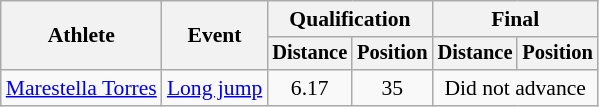<table class=wikitable style="font-size:90%">
<tr>
<th rowspan="2">Athlete</th>
<th rowspan="2">Event</th>
<th colspan="2">Qualification</th>
<th colspan="2">Final</th>
</tr>
<tr style="font-size:95%">
<th>Distance</th>
<th>Position</th>
<th>Distance</th>
<th>Position</th>
</tr>
<tr align=center>
<td align=left><a href='#'>Marestella Torres</a></td>
<td align=left><a href='#'>Long jump</a></td>
<td>6.17</td>
<td>35</td>
<td colspan=2>Did not advance</td>
</tr>
</table>
